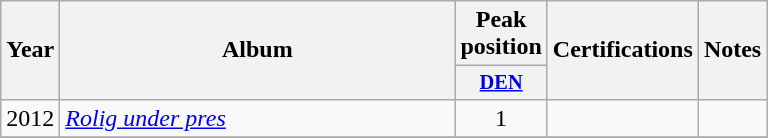<table class="wikitable plainrowheaders" style="text-align:center;">
<tr>
<th scope="col" rowspan="2">Year</th>
<th scope="col" rowspan="2" style="width:16em;">Album</th>
<th scope="col">Peak position</th>
<th scope="col" rowspan="2">Certifications</th>
<th scope="col" rowspan="2">Notes</th>
</tr>
<tr>
<th scope="col" style="width:3em;font-size:85%;"><a href='#'>DEN</a></th>
</tr>
<tr>
<td>2012</td>
<td style="text-align:left;"><em><a href='#'>Rolig under pres</a></em></td>
<td>1</td>
<td style="text-align:left;"></td>
<td style="text-align:left;"></td>
</tr>
<tr>
</tr>
</table>
